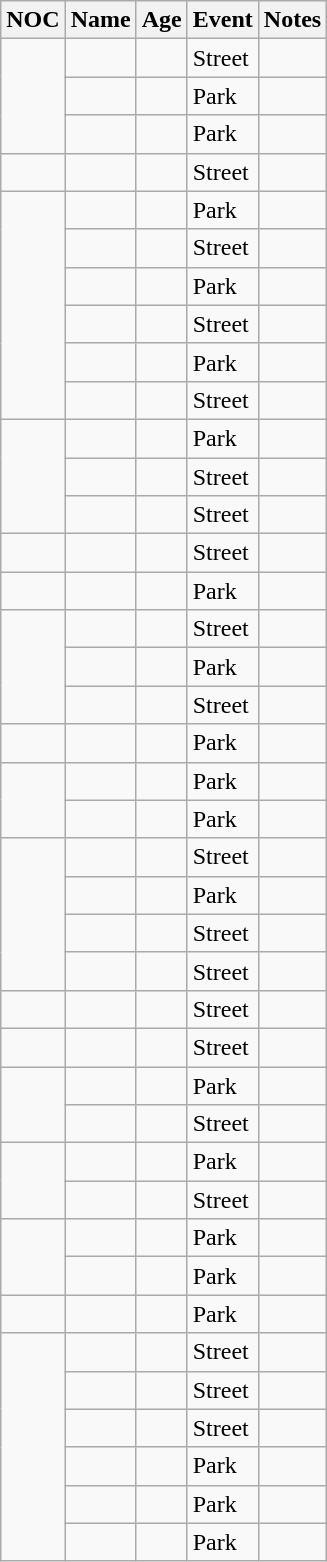<table class="wikitable sortable">
<tr>
<th>NOC</th>
<th>Name</th>
<th>Age</th>
<th>Event</th>
<th>Notes</th>
</tr>
<tr>
<td rowspan="3"></td>
<td></td>
<td></td>
<td>Street</td>
<td></td>
</tr>
<tr>
<td></td>
<td></td>
<td>Park</td>
<td></td>
</tr>
<tr>
<td></td>
<td></td>
<td>Park</td>
<td></td>
</tr>
<tr>
<td></td>
<td></td>
<td></td>
<td>Street</td>
<td></td>
</tr>
<tr>
<td rowspan="6"></td>
<td></td>
<td></td>
<td>Park</td>
<td></td>
</tr>
<tr>
<td></td>
<td></td>
<td>Street</td>
<td></td>
</tr>
<tr>
<td></td>
<td></td>
<td>Park</td>
<td></td>
</tr>
<tr>
<td></td>
<td></td>
<td>Street</td>
<td></td>
</tr>
<tr>
<td></td>
<td></td>
<td>Park</td>
<td></td>
</tr>
<tr>
<td></td>
<td></td>
<td>Street</td>
<td></td>
</tr>
<tr>
<td rowspan="3"></td>
<td></td>
<td></td>
<td>Park</td>
<td></td>
</tr>
<tr>
<td></td>
<td></td>
<td>Street</td>
<td></td>
</tr>
<tr>
<td></td>
<td></td>
<td>Street</td>
<td></td>
</tr>
<tr>
<td></td>
<td></td>
<td></td>
<td>Street</td>
<td></td>
</tr>
<tr>
<td></td>
<td></td>
<td></td>
<td>Park</td>
<td></td>
</tr>
<tr>
<td rowspan="3"></td>
<td></td>
<td></td>
<td>Street</td>
<td></td>
</tr>
<tr>
<td></td>
<td></td>
<td>Park</td>
<td></td>
</tr>
<tr>
<td></td>
<td></td>
<td>Street</td>
<td></td>
</tr>
<tr>
<td></td>
<td></td>
<td></td>
<td>Park</td>
<td></td>
</tr>
<tr>
<td rowspan="2"></td>
<td></td>
<td></td>
<td>Park</td>
<td></td>
</tr>
<tr>
<td></td>
<td></td>
<td>Park</td>
<td></td>
</tr>
<tr>
<td rowspan="4"></td>
<td></td>
<td></td>
<td>Street</td>
<td></td>
</tr>
<tr>
<td></td>
<td></td>
<td>Park</td>
<td></td>
</tr>
<tr>
<td></td>
<td></td>
<td>Street</td>
<td></td>
</tr>
<tr>
<td></td>
<td></td>
<td>Street</td>
<td></td>
</tr>
<tr>
<td></td>
<td></td>
<td></td>
<td>Street</td>
<td></td>
</tr>
<tr>
<td></td>
<td></td>
<td></td>
<td>Street</td>
<td></td>
</tr>
<tr>
<td rowspan="2"></td>
<td></td>
<td></td>
<td>Park</td>
<td></td>
</tr>
<tr>
<td></td>
<td></td>
<td>Street</td>
<td></td>
</tr>
<tr>
<td rowspan="2"></td>
<td></td>
<td></td>
<td>Park</td>
<td></td>
</tr>
<tr>
<td></td>
<td></td>
<td>Street</td>
<td></td>
</tr>
<tr>
<td rowspan="2"></td>
<td></td>
<td></td>
<td>Park</td>
<td></td>
</tr>
<tr>
<td></td>
<td></td>
<td>Park</td>
<td></td>
</tr>
<tr>
<td></td>
<td></td>
<td></td>
<td>Park</td>
<td></td>
</tr>
<tr>
<td rowspan="6"></td>
<td></td>
<td></td>
<td>Street</td>
<td></td>
</tr>
<tr>
<td></td>
<td></td>
<td>Street</td>
<td></td>
</tr>
<tr>
<td></td>
<td></td>
<td>Street</td>
<td></td>
</tr>
<tr>
<td></td>
<td></td>
<td>Park</td>
<td></td>
</tr>
<tr>
<td></td>
<td></td>
<td>Park</td>
<td></td>
</tr>
<tr>
<td></td>
<td></td>
<td>Park</td>
<td></td>
</tr>
</table>
